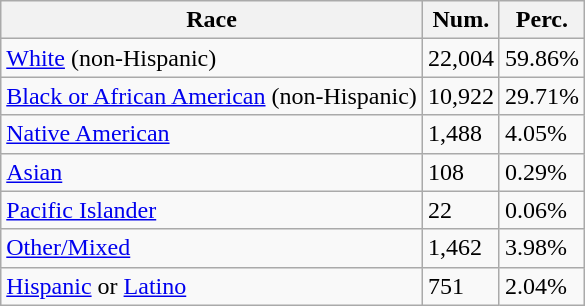<table class="wikitable">
<tr>
<th>Race</th>
<th>Num.</th>
<th>Perc.</th>
</tr>
<tr>
<td><a href='#'>White</a> (non-Hispanic)</td>
<td>22,004</td>
<td>59.86%</td>
</tr>
<tr>
<td><a href='#'>Black or African American</a> (non-Hispanic)</td>
<td>10,922</td>
<td>29.71%</td>
</tr>
<tr>
<td><a href='#'>Native American</a></td>
<td>1,488</td>
<td>4.05%</td>
</tr>
<tr>
<td><a href='#'>Asian</a></td>
<td>108</td>
<td>0.29%</td>
</tr>
<tr>
<td><a href='#'>Pacific Islander</a></td>
<td>22</td>
<td>0.06%</td>
</tr>
<tr>
<td><a href='#'>Other/Mixed</a></td>
<td>1,462</td>
<td>3.98%</td>
</tr>
<tr>
<td><a href='#'>Hispanic</a> or <a href='#'>Latino</a></td>
<td>751</td>
<td>2.04%</td>
</tr>
</table>
